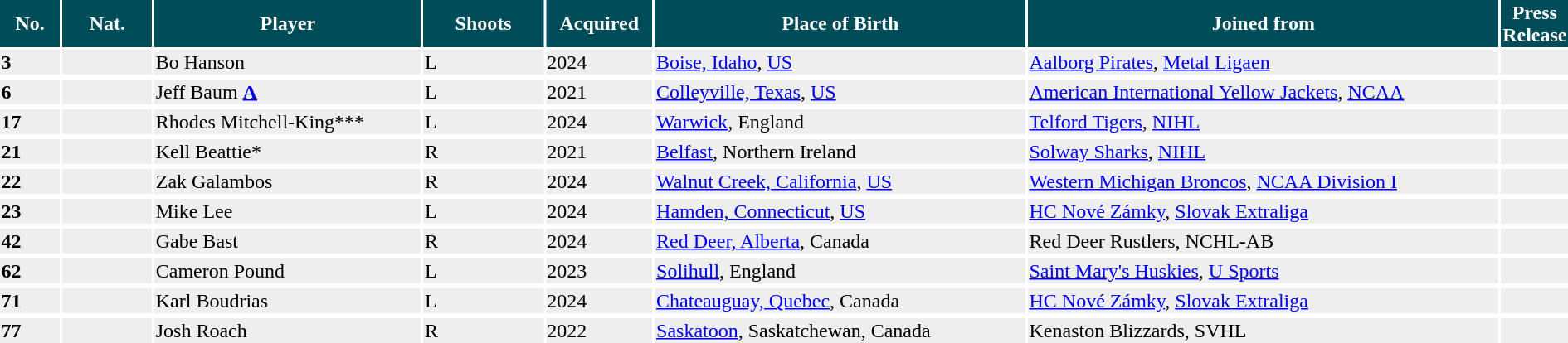<table>
<tr style="background:#004d59; color:white;">
<th width=4%>No.</th>
<th width=6%>Nat.</th>
<th width=18%>Player</th>
<th width=8%>Shoots</th>
<th width=7%>Acquired</th>
<th width=25%>Place of Birth</th>
<th width=32%>Joined from</th>
<th width=10%>Press Release</th>
</tr>
<tr style="background:#eee;">
<td><strong>3</strong></td>
<td></td>
<td style="text-align:left;">Bo Hanson</td>
<td>L</td>
<td>2024</td>
<td style="text-align:left;"><a href='#'>Boise, Idaho</a>, <a href='#'>US</a></td>
<td style="text-align:left;"><a href='#'>Aalborg Pirates</a>, <a href='#'>Metal Ligaen</a></td>
<td></td>
</tr>
<tr>
</tr>
<tr style="background:#eee;">
<td><strong>6</strong></td>
<td></td>
<td style="text-align:left;">Jeff Baum <a href='#'><strong>A</strong></a></td>
<td>L</td>
<td>2021</td>
<td style="text-align:left;"><a href='#'>Colleyville, Texas</a>, <a href='#'>US</a></td>
<td style="text-align:left;"><a href='#'>American International Yellow Jackets</a>, <a href='#'>NCAA</a></td>
<td></td>
</tr>
<tr>
</tr>
<tr style="background:#eee;">
<td><strong>17</strong></td>
<td></td>
<td style="text-align:left;">Rhodes Mitchell-King***</td>
<td>L</td>
<td>2024</td>
<td style="text-align:left;"><a href='#'>Warwick</a>, England</td>
<td style="text-align:left;"><a href='#'>Telford Tigers</a>, <a href='#'>NIHL</a></td>
<td></td>
</tr>
<tr>
</tr>
<tr style="background:#eee;">
<td><strong>21</strong></td>
<td></td>
<td style="text-align:left;">Kell Beattie*</td>
<td>R</td>
<td>2021</td>
<td style="text-align:left;"><a href='#'>Belfast</a>, Northern Ireland</td>
<td style="text-align:left;"><a href='#'>Solway Sharks</a>, <a href='#'>NIHL</a></td>
<td></td>
</tr>
<tr>
</tr>
<tr style="background:#eee;">
<td><strong>22</strong></td>
<td></td>
<td style="text-align:left;">Zak Galambos</td>
<td>R</td>
<td>2024</td>
<td style="text-align:left;"><a href='#'>Walnut Creek, California</a>, <a href='#'>US</a></td>
<td style="text-align:left;"><a href='#'>Western Michigan Broncos</a>, <a href='#'>NCAA Division I</a></td>
<td></td>
</tr>
<tr>
</tr>
<tr style="background:#eee;">
<td><strong>23</strong></td>
<td></td>
<td style="text-align:left;">Mike Lee</td>
<td>L</td>
<td>2024</td>
<td style="text-align:left;"><a href='#'>Hamden, Connecticut</a>, <a href='#'>US</a></td>
<td style="text-align:left;"><a href='#'>HC Nové Zámky</a>, <a href='#'>Slovak Extraliga</a></td>
<td></td>
</tr>
<tr>
</tr>
<tr style="background:#eee;">
<td><strong>42</strong></td>
<td></td>
<td style="text-align:left;">Gabe Bast</td>
<td>R</td>
<td>2024</td>
<td style="text-align:left;"><a href='#'>Red Deer, Alberta</a>, Canada</td>
<td style="text-align:left;">Red Deer Rustlers, NCHL-AB</td>
<td></td>
</tr>
<tr>
</tr>
<tr style="background:#eee;">
<td><strong>62</strong></td>
<td></td>
<td style="text-align:left;">Cameron Pound</td>
<td>L</td>
<td>2023</td>
<td style="text-align:left;"><a href='#'>Solihull</a>, England</td>
<td style="text-align:left;"><a href='#'>Saint Mary's Huskies</a>, <a href='#'>U Sports</a></td>
<td></td>
</tr>
<tr>
</tr>
<tr style="background:#eee;">
<td><strong>71</strong></td>
<td></td>
<td style="text-align:left;">Karl Boudrias</td>
<td>L</td>
<td>2024</td>
<td style="text-align:left;"><a href='#'>Chateauguay, Quebec</a>, Canada</td>
<td style="text-align:left;"><a href='#'>HC Nové Zámky</a>, <a href='#'>Slovak Extraliga</a></td>
<td></td>
</tr>
<tr>
</tr>
<tr style="background:#eee;">
<td><strong>77</strong></td>
<td></td>
<td style="text-align:left;">Josh Roach</td>
<td>R</td>
<td>2022</td>
<td style="text-align:left;"><a href='#'>Saskatoon</a>, Saskatchewan, Canada</td>
<td style="text-align:left;">Kenaston Blizzards, SVHL</td>
<td></td>
</tr>
<tr>
</tr>
</table>
